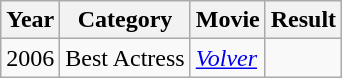<table class=wikitable>
<tr>
<th>Year</th>
<th>Category</th>
<th>Movie</th>
<th>Result</th>
</tr>
<tr>
<td>2006</td>
<td>Best Actress</td>
<td><em><a href='#'>Volver</a></em></td>
<td></td>
</tr>
</table>
